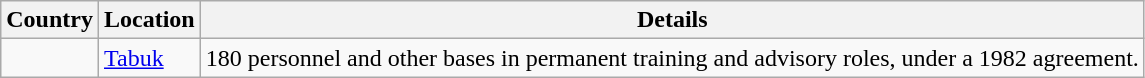<table class="wikitable">
<tr>
<th>Country</th>
<th>Location</th>
<th>Details</th>
</tr>
<tr>
<td></td>
<td><a href='#'>Tabuk</a></td>
<td>180 personnel and other bases in permanent training and advisory roles, under a 1982 agreement.</td>
</tr>
</table>
